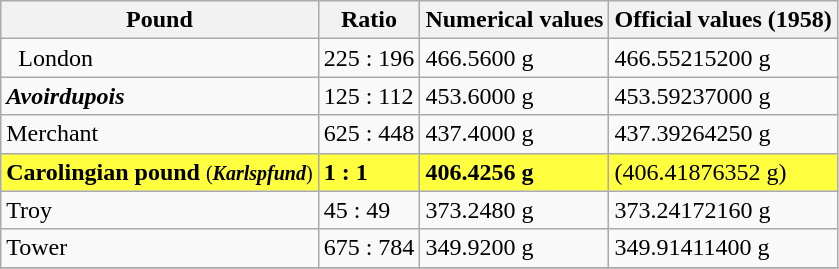<table class="wikitable">
<tr>
<th>Pound</th>
<th>Ratio</th>
<th>Numerical values</th>
<th>Official values (1958)</th>
</tr>
<tr class="hintergrundfarbe1">
<td align=left>  London</td>
<td>225 : 196</td>
<td>466.5600 g</td>
<td>466.55215200 g</td>
</tr>
<tr>
<td><strong><em>Avoirdupois</em></strong></td>
<td>125 : 112</td>
<td>453.6000 g</td>
<td>453.59237000 g</td>
</tr>
<tr>
<td>Merchant</td>
<td>625 : 448</td>
<td>437.4000 g</td>
<td>437.39264250 g</td>
</tr>
<tr style="background: #FFFF40">
<td><strong>Carolingian pound</strong> <small>(<strong><em>Karlspfund</em></strong>)</small></td>
<td><strong>1 : 1</strong></td>
<td><strong>406.4256 g</strong></td>
<td>(406.41876352 g)</td>
</tr>
<tr>
<td>Troy</td>
<td>45 : 49</td>
<td>373.2480 g</td>
<td>373.24172160 g</td>
</tr>
<tr>
<td>Tower</td>
<td>675 : 784</td>
<td>349.9200 g</td>
<td>349.91411400 g</td>
</tr>
<tr>
</tr>
</table>
